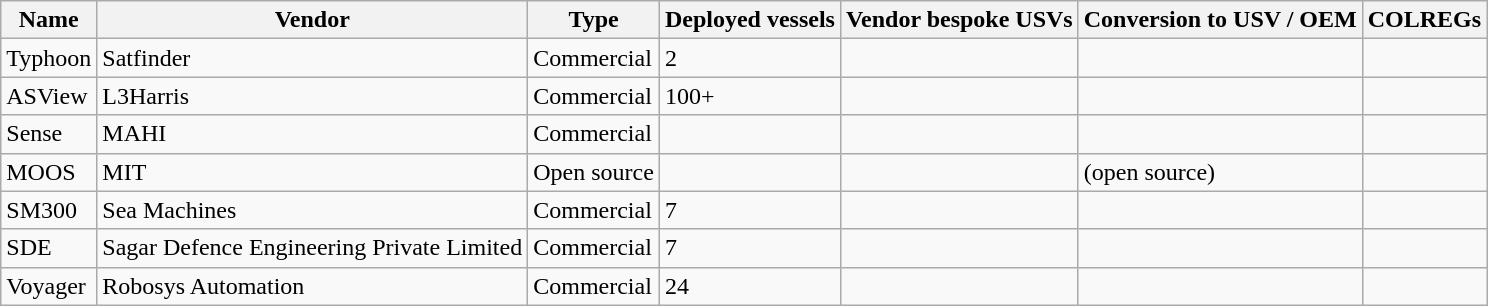<table class="wikitable sortable">
<tr>
<th>Name</th>
<th>Vendor</th>
<th>Type</th>
<th>Deployed vessels</th>
<th>Vendor bespoke USVs</th>
<th>Conversion to USV / OEM</th>
<th>COLREGs</th>
</tr>
<tr>
<td>Typhoon</td>
<td>Satfinder</td>
<td>Commercial</td>
<td>2</td>
<td></td>
<td></td>
<td></td>
</tr>
<tr>
<td>ASView</td>
<td>L3Harris</td>
<td>Commercial</td>
<td>100+</td>
<td></td>
<td></td>
<td></td>
</tr>
<tr>
<td>Sense</td>
<td>MAHI</td>
<td>Commercial</td>
<td></td>
<td></td>
<td></td>
<td></td>
</tr>
<tr>
<td>MOOS</td>
<td>MIT</td>
<td>Open source</td>
<td></td>
<td></td>
<td> (open source)</td>
<td></td>
</tr>
<tr>
<td>SM300</td>
<td>Sea Machines</td>
<td>Commercial</td>
<td>7</td>
<td></td>
<td></td>
<td></td>
</tr>
<tr>
<td>SDE</td>
<td>Sagar Defence Engineering Private Limited</td>
<td>Commercial</td>
<td>7</td>
<td></td>
<td></td>
<td></td>
</tr>
<tr>
<td>Voyager</td>
<td>Robosys Automation</td>
<td>Commercial</td>
<td>24</td>
<td></td>
<td></td>
<td></td>
</tr>
</table>
